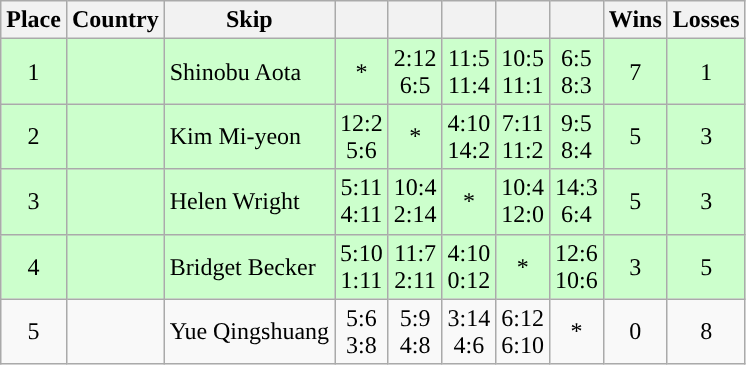<table class="wikitable" style="text-align:center;">
<tr>
<th>Place</th>
<th>Country</th>
<th>Skip</th>
<th width="25"></th>
<th width="25"></th>
<th width="25"></th>
<th width="25"></th>
<th width="25"></th>
<th>Wins</th>
<th>Losses</th>
</tr>
<tr bgcolor=#ccffcc>
<td>1</td>
<td align=left></td>
<td align=left>Shinobu Aota</td>
<td>*</td>
<td>2:12<br> 6:5</td>
<td>11:5<br>11:4</td>
<td>10:5<br>11:1</td>
<td>6:5<br> 8:3</td>
<td>7</td>
<td>1</td>
</tr>
<tr bgcolor=#ccffcc>
<td>2</td>
<td align=left></td>
<td align=left>Kim Mi-yeon</td>
<td>12:2<br> 5:6</td>
<td>*</td>
<td>4:10<br>14:2</td>
<td>7:11<br>11:2</td>
<td>9:5<br> 8:4</td>
<td>5</td>
<td>3</td>
</tr>
<tr bgcolor=#ccffcc>
<td>3</td>
<td align=left></td>
<td align=left>Helen Wright</td>
<td>5:11<br>4:11</td>
<td>10:4<br>2:14</td>
<td>*</td>
<td>10:4<br>12:0</td>
<td>14:3<br> 6:4</td>
<td>5</td>
<td>3</td>
</tr>
<tr bgcolor=#ccffcc>
<td>4</td>
<td align=left></td>
<td align=left>Bridget Becker</td>
<td>5:10<br>1:11</td>
<td>11:7<br>2:11</td>
<td>4:10<br>0:12</td>
<td>*</td>
<td>12:6<br>10:6</td>
<td>3</td>
<td>5</td>
</tr>
<tr>
<td>5</td>
<td align=left></td>
<td align=left>Yue Qingshuang</td>
<td>5:6<br> 3:8</td>
<td>5:9<br> 4:8</td>
<td>3:14<br> 4:6</td>
<td>6:12<br>6:10</td>
<td>*</td>
<td>0</td>
<td>8</td>
</tr>
</table>
